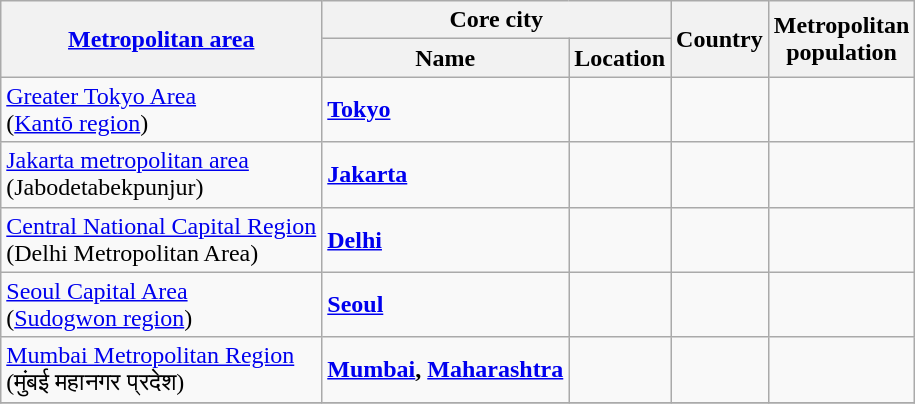<table class="sortable wikitable" style="text-align:right">
<tr>
<th rowspan="2"><a href='#'>Metropolitan area</a></th>
<th colspan="2">Core city</th>
<th rowspan="2">Country</th>
<th rowspan="2">Metropolitan<br>population</th>
</tr>
<tr>
<th>Name</th>
<th>Location</th>
</tr>
<tr>
<td align=left><a href='#'>Greater Tokyo Area</a><br>(<a href='#'>Kantō region</a>)</td>
<td align=left><strong><a href='#'>Tokyo</a></strong></td>
<td><small></small></td>
<td align=left></td>
<td></td>
</tr>
<tr>
<td align=left><a href='#'>Jakarta metropolitan area</a><br>(Jabodetabekpunjur)</td>
<td align=left><strong><a href='#'>Jakarta</a></strong></td>
<td><small></small></td>
<td align=left></td>
<td></td>
</tr>
<tr>
<td align=left><a href='#'>Central National Capital Region</a><br>(Delhi Metropolitan Area)</td>
<td align=left><strong><a href='#'>Delhi</a></strong></td>
<td><small></small></td>
<td align=left></td>
<td></td>
</tr>
<tr>
<td align=left><a href='#'>Seoul Capital Area</a><br>(<a href='#'>Sudogwon region</a>)</td>
<td align=left><strong><a href='#'>Seoul</a></strong></td>
<td><small></small></td>
<td align=left></td>
<td></td>
</tr>
<tr>
<td align=left><a href='#'>Mumbai Metropolitan Region</a><br>(मुंबई महानगर प्रदेश)</td>
<td align=left><strong><a href='#'>Mumbai</a>, <a href='#'>Maharashtra</a></strong></td>
<td><small></small></td>
<td align=left></td>
<td></td>
</tr>
<tr>
</tr>
</table>
